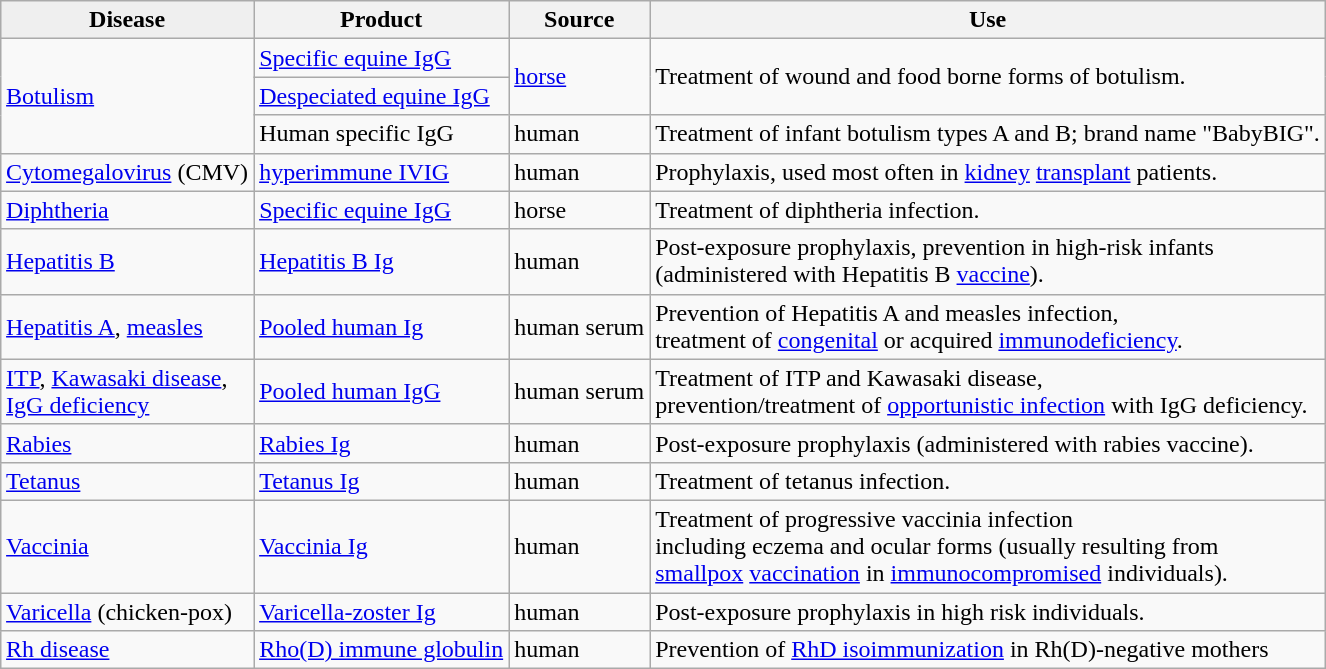<table class="wikitable" style="margin: 1em auto 1em auto">
<tr>
<th style="background:#efefef;">Disease</th>
<th>Product</th>
<th>Source</th>
<th>Use</th>
</tr>
<tr>
<td rowspan="3"><a href='#'>Botulism</a></td>
<td><a href='#'>Specific equine IgG</a></td>
<td rowspan="2"><a href='#'>horse</a></td>
<td rowspan="2">Treatment of wound and food borne forms of botulism.</td>
</tr>
<tr>
<td><a href='#'>Despeciated equine IgG</a></td>
</tr>
<tr>
<td>Human specific IgG</td>
<td>human</td>
<td>Treatment of infant botulism types A and B; brand name "BabyBIG".</td>
</tr>
<tr>
<td><a href='#'>Cytomegalovirus</a> (CMV)</td>
<td><a href='#'>hyperimmune IVIG</a></td>
<td>human</td>
<td>Prophylaxis, used most often in <a href='#'>kidney</a> <a href='#'>transplant</a> patients.</td>
</tr>
<tr>
<td><a href='#'>Diphtheria</a></td>
<td><a href='#'>Specific equine IgG</a></td>
<td>horse</td>
<td>Treatment of diphtheria infection.</td>
</tr>
<tr>
<td><a href='#'>Hepatitis B</a></td>
<td><a href='#'>Hepatitis B Ig</a></td>
<td>human</td>
<td>Post-exposure prophylaxis, prevention in high-risk infants<br> (administered with Hepatitis B <a href='#'>vaccine</a>).</td>
</tr>
<tr>
<td><a href='#'>Hepatitis A</a>, <a href='#'>measles</a></td>
<td><a href='#'>Pooled human Ig</a></td>
<td>human serum</td>
<td>Prevention of Hepatitis A and measles infection,<br>treatment of <a href='#'>congenital</a> or acquired <a href='#'>immunodeficiency</a>.</td>
</tr>
<tr>
<td><a href='#'>ITP</a>, <a href='#'>Kawasaki disease</a>,<br> <a href='#'>IgG deficiency</a></td>
<td><a href='#'>Pooled human IgG</a></td>
<td>human serum</td>
<td>Treatment of ITP and Kawasaki disease,<br>prevention/treatment of <a href='#'>opportunistic infection</a> with IgG deficiency.</td>
</tr>
<tr>
<td><a href='#'>Rabies</a></td>
<td><a href='#'>Rabies Ig</a></td>
<td>human</td>
<td>Post-exposure prophylaxis (administered with rabies vaccine).</td>
</tr>
<tr>
<td><a href='#'>Tetanus</a></td>
<td><a href='#'>Tetanus Ig</a></td>
<td>human</td>
<td>Treatment of tetanus infection.</td>
</tr>
<tr>
<td><a href='#'>Vaccinia</a></td>
<td><a href='#'>Vaccinia Ig</a></td>
<td>human</td>
<td>Treatment of progressive vaccinia infection<br> including eczema and ocular forms (usually resulting from<br> <a href='#'>smallpox</a> <a href='#'>vaccination</a> in <a href='#'>immunocompromised</a> individuals).</td>
</tr>
<tr>
<td><a href='#'>Varicella</a> (chicken-pox)</td>
<td><a href='#'>Varicella-zoster Ig</a></td>
<td>human</td>
<td>Post-exposure prophylaxis in high risk individuals.</td>
</tr>
<tr>
<td><a href='#'>Rh disease</a></td>
<td><a href='#'>Rho(D) immune globulin</a></td>
<td>human</td>
<td>Prevention of <a href='#'>RhD isoimmunization</a> in Rh(D)-negative mothers</td>
</tr>
</table>
